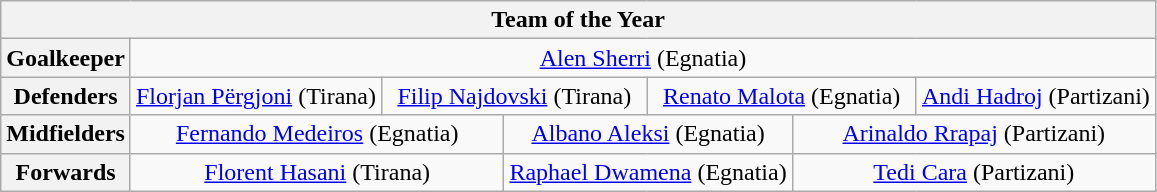<table class="wikitable" style="text-align:center">
<tr>
<th colspan="13">Team of the Year</th>
</tr>
<tr>
<th>Goalkeeper</th>
<td colspan="12"> <a href='#'>Alen Sherri</a> (Egnatia)</td>
</tr>
<tr>
<th>Defenders</th>
<td colspan="3"> <a href='#'>Florjan Përgjoni</a> (Tirana)</td>
<td colspan="3"> <a href='#'>Filip Najdovski</a> (Tirana)</td>
<td colspan="3"> <a href='#'>Renato Malota</a> (Egnatia)</td>
<td colspan="3"> <a href='#'>Andi Hadroj</a> (Partizani)</td>
</tr>
<tr>
<th>Midfielders</th>
<td colspan="4"> <a href='#'>Fernando Medeiros</a> (Egnatia)</td>
<td colspan="4"> <a href='#'>Albano Aleksi</a> (Egnatia)</td>
<td colspan="4"> <a href='#'>Arinaldo Rrapaj</a> (Partizani)</td>
</tr>
<tr>
<th>Forwards</th>
<td colspan="4"> <a href='#'>Florent Hasani</a> (Tirana)</td>
<td colspan="4"> <a href='#'>Raphael Dwamena</a> (Egnatia)</td>
<td colspan="4"> <a href='#'>Tedi Cara</a> (Partizani)</td>
</tr>
</table>
